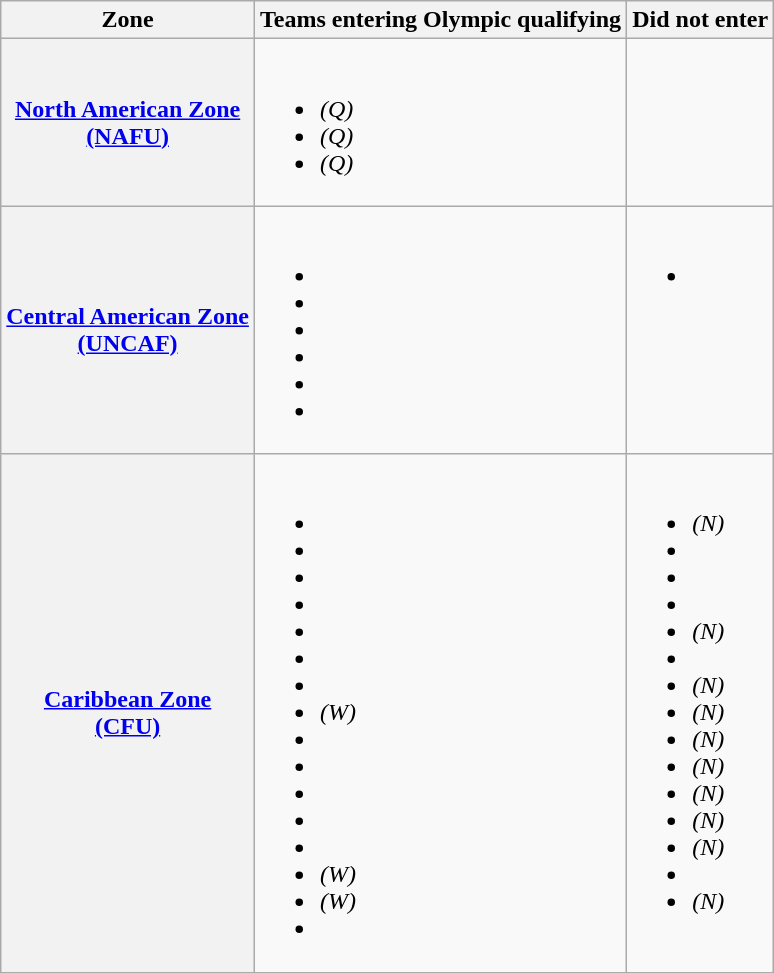<table class="wikitable">
<tr>
<th>Zone</th>
<th>Teams entering Olympic qualifying</th>
<th>Did not enter</th>
</tr>
<tr>
<th><a href='#'>North American Zone<br>(NAFU)</a></th>
<td valign=top><br><ul><li><strong></strong> <em>(Q)</em></li><li><strong></strong> <em>(Q)</em></li><li><strong></strong> <em>(Q)</em></li></ul></td>
<td></td>
</tr>
<tr>
<th><a href='#'>Central American Zone<br>(UNCAF)</a></th>
<td valign=top><br><ul><li><strong></strong></li><li><strong></strong></li><li></li><li><strong></strong></li><li></li><li></li></ul></td>
<td valign=top><br><ul><li></li></ul></td>
</tr>
<tr>
<th><a href='#'>Caribbean Zone<br>(CFU)</a></th>
<td valign=top><br><ul><li></li><li></li><li></li><li></li><li></li><li><strong></strong></li><li></li><li> <em>(W)</em></li><li><strong></strong></li><li></li><li></li><li></li><li></li><li> <em>(W)</em></li><li> <em>(W)</em></li><li></li></ul></td>
<td valign=top><br><ul><li> <em>(N)</em></li><li></li><li></li><li></li><li> <em>(N)</em></li><li></li><li> <em>(N)</em></li><li> <em>(N)</em></li><li> <em>(N)</em></li><li> <em>(N)</em></li><li> <em>(N)</em></li><li> <em>(N)</em></li><li> <em>(N)</em></li><li></li><li> <em>(N)</em></li></ul></td>
</tr>
</table>
